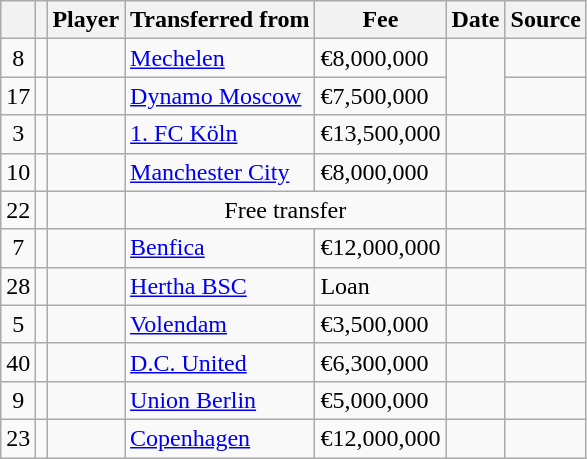<table class="wikitable plainrowheaders sortable">
<tr>
<th></th>
<th></th>
<th scope=col>Player</th>
<th>Transferred from</th>
<th !scope=col; style="width: 65px;">Fee</th>
<th scope=col>Date</th>
<th scope=col>Source</th>
</tr>
<tr>
<td align=center>8</td>
<td align=center></td>
<td></td>
<td> <a href='#'>Mechelen</a></td>
<td>€8,000,000</td>
<td rowspan=2></td>
<td></td>
</tr>
<tr>
<td align=center>17</td>
<td align=center></td>
<td></td>
<td> <a href='#'>Dynamo Moscow</a></td>
<td>€7,500,000</td>
<td></td>
</tr>
<tr>
<td align=center>3</td>
<td align=center></td>
<td></td>
<td> <a href='#'>1. FC Köln</a></td>
<td>€13,500,000</td>
<td></td>
<td></td>
</tr>
<tr>
<td align=center>10</td>
<td align=center></td>
<td></td>
<td> <a href='#'>Manchester City</a></td>
<td>€8,000,000</td>
<td></td>
<td></td>
</tr>
<tr>
<td align=center>22</td>
<td align=center></td>
<td></td>
<td colspan="2" style="text-align: center;">Free transfer</td>
<td></td>
<td></td>
</tr>
<tr>
<td align=center>7</td>
<td align=center></td>
<td></td>
<td> <a href='#'>Benfica</a></td>
<td>€12,000,000</td>
<td></td>
<td></td>
</tr>
<tr>
<td align=center>28</td>
<td align=center></td>
<td></td>
<td> <a href='#'>Hertha BSC</a></td>
<td>Loan</td>
<td></td>
<td></td>
</tr>
<tr>
<td align=center>5</td>
<td align=center></td>
<td></td>
<td> <a href='#'>Volendam</a></td>
<td>€3,500,000</td>
<td></td>
<td></td>
</tr>
<tr>
<td align=center>40</td>
<td align=center></td>
<td></td>
<td> <a href='#'>D.C. United</a></td>
<td>€6,300,000</td>
<td></td>
<td></td>
</tr>
<tr>
<td align=center>9</td>
<td align=center></td>
<td></td>
<td> <a href='#'>Union Berlin</a></td>
<td>€5,000,000</td>
<td></td>
<td></td>
</tr>
<tr>
<td align=center>23</td>
<td align=center></td>
<td></td>
<td> <a href='#'>Copenhagen</a></td>
<td>€12,000,000</td>
<td></td>
<td></td>
</tr>
</table>
